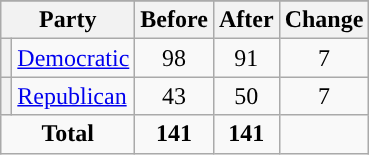<table class="wikitable" style="text-align:center;">
<tr>
</tr>
<tr>
<th colspan=2>Party</th>
<th>Before</th>
<th>After</th>
<th>Change</th>
</tr>
<tr>
<th style="background-color:"></th>
<td style="text-align:left;"><a href='#'>Democratic</a></td>
<td>98</td>
<td>91</td>
<td> 7</td>
</tr>
<tr>
<th style="background-color:"></th>
<td style="text-align:left;"><a href='#'>Republican</a></td>
<td>43</td>
<td>50</td>
<td> 7</td>
</tr>
<tr>
<td colspan=2><strong>Total</strong></td>
<td><strong>141</strong></td>
<td><strong>141</strong></td>
<td></td>
</tr>
</table>
